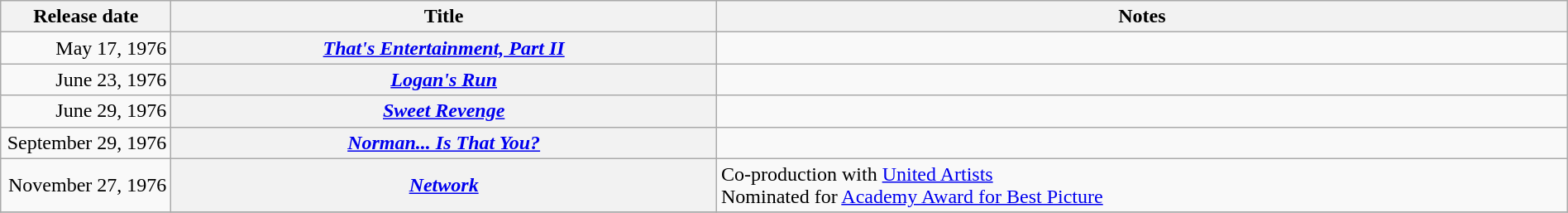<table class="wikitable sortable" style="width:100%;">
<tr>
<th scope="col" style="width:130px;">Release date</th>
<th>Title</th>
<th>Notes</th>
</tr>
<tr>
<td style="text-align:right;">May 17, 1976</td>
<th scope="row"><em><a href='#'>That's Entertainment, Part II</a></em></th>
<td></td>
</tr>
<tr>
<td style="text-align:right;">June 23, 1976</td>
<th scope="row"><em><a href='#'>Logan's Run</a></em></th>
<td></td>
</tr>
<tr>
<td style="text-align:right;">June 29, 1976</td>
<th scope="row"><em><a href='#'>Sweet Revenge</a></em></th>
<td></td>
</tr>
<tr>
<td style="text-align:right;">September 29, 1976</td>
<th scope="row"><em><a href='#'>Norman... Is That You?</a></em></th>
<td></td>
</tr>
<tr>
<td style="text-align:right;">November 27, 1976</td>
<th scope="row"><em><a href='#'>Network</a></em></th>
<td>Co-production with <a href='#'>United Artists</a><br>Nominated for <a href='#'>Academy Award for Best Picture</a></td>
</tr>
<tr>
</tr>
</table>
